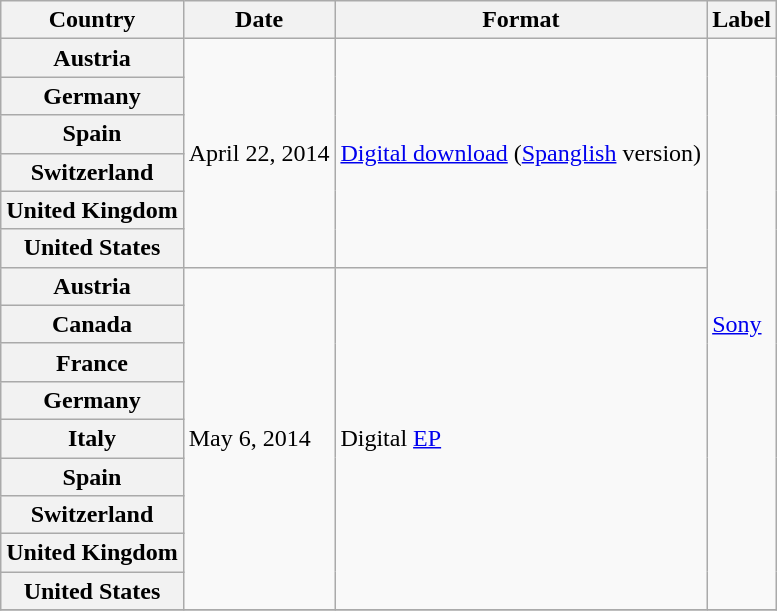<table class="wikitable plainrowheaders">
<tr>
<th scope="col">Country</th>
<th scope="col">Date</th>
<th scope="col">Format</th>
<th scope="col">Label</th>
</tr>
<tr>
<th scope="row">Austria</th>
<td rowspan="6">April 22, 2014</td>
<td rowspan="6"><a href='#'>Digital download</a> (<a href='#'>Spanglish</a> version)</td>
<td rowspan="15"><a href='#'>Sony</a></td>
</tr>
<tr>
<th scope="row">Germany</th>
</tr>
<tr>
<th scope="row">Spain</th>
</tr>
<tr>
<th scope="row">Switzerland</th>
</tr>
<tr>
<th scope="row">United Kingdom</th>
</tr>
<tr>
<th scope="row">United States</th>
</tr>
<tr>
<th scope="row">Austria</th>
<td rowspan="9">May 6, 2014</td>
<td rowspan="9">Digital <a href='#'>EP</a></td>
</tr>
<tr>
<th scope="row">Canada</th>
</tr>
<tr>
<th scope="row">France</th>
</tr>
<tr>
<th scope="row">Germany</th>
</tr>
<tr>
<th scope="row">Italy</th>
</tr>
<tr>
<th scope="row">Spain</th>
</tr>
<tr>
<th scope="row">Switzerland</th>
</tr>
<tr>
<th scope="row">United Kingdom</th>
</tr>
<tr>
<th scope="row">United States</th>
</tr>
<tr>
</tr>
</table>
